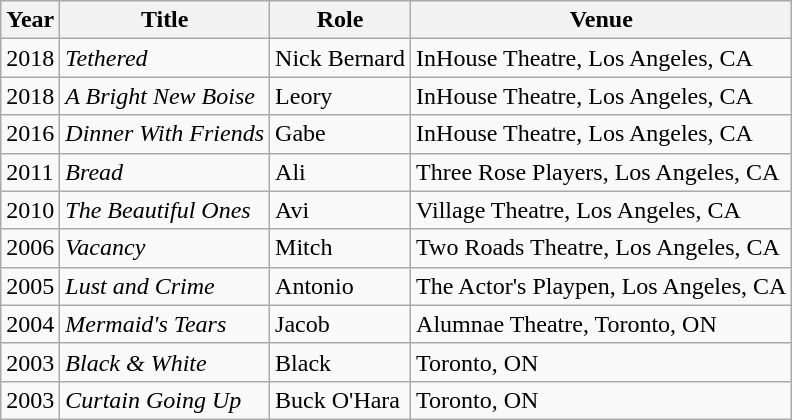<table class="wikitable sortable">
<tr>
<th>Year</th>
<th>Title</th>
<th>Role</th>
<th>Venue</th>
</tr>
<tr>
<td>2018</td>
<td><em>Tethered</em></td>
<td>Nick Bernard</td>
<td>InHouse Theatre, Los Angeles, CA</td>
</tr>
<tr>
<td>2018</td>
<td><em>A Bright New Boise</em></td>
<td>Leory</td>
<td>InHouse Theatre, Los Angeles, CA</td>
</tr>
<tr>
<td>2016</td>
<td><em>Dinner With Friends</em></td>
<td>Gabe</td>
<td>InHouse Theatre, Los Angeles, CA</td>
</tr>
<tr>
<td>2011</td>
<td><em>Bread</em></td>
<td>Ali</td>
<td>Three Rose Players, Los Angeles, CA</td>
</tr>
<tr>
<td>2010</td>
<td><em>The Beautiful Ones</em></td>
<td>Avi</td>
<td>Village Theatre, Los Angeles, CA</td>
</tr>
<tr>
<td>2006</td>
<td><em>Vacancy</em></td>
<td>Mitch</td>
<td>Two Roads Theatre, Los Angeles, CA</td>
</tr>
<tr>
<td>2005</td>
<td><em>Lust and Crime</em></td>
<td>Antonio</td>
<td>The Actor's Playpen, Los Angeles, CA</td>
</tr>
<tr>
<td>2004</td>
<td><em>Mermaid's Tears</em></td>
<td>Jacob</td>
<td>Alumnae Theatre, Toronto, ON</td>
</tr>
<tr>
<td>2003</td>
<td><em>Black & White</em></td>
<td>Black</td>
<td>Toronto, ON</td>
</tr>
<tr>
<td>2003</td>
<td><em>Curtain Going Up</em></td>
<td>Buck O'Hara</td>
<td>Toronto, ON</td>
</tr>
</table>
